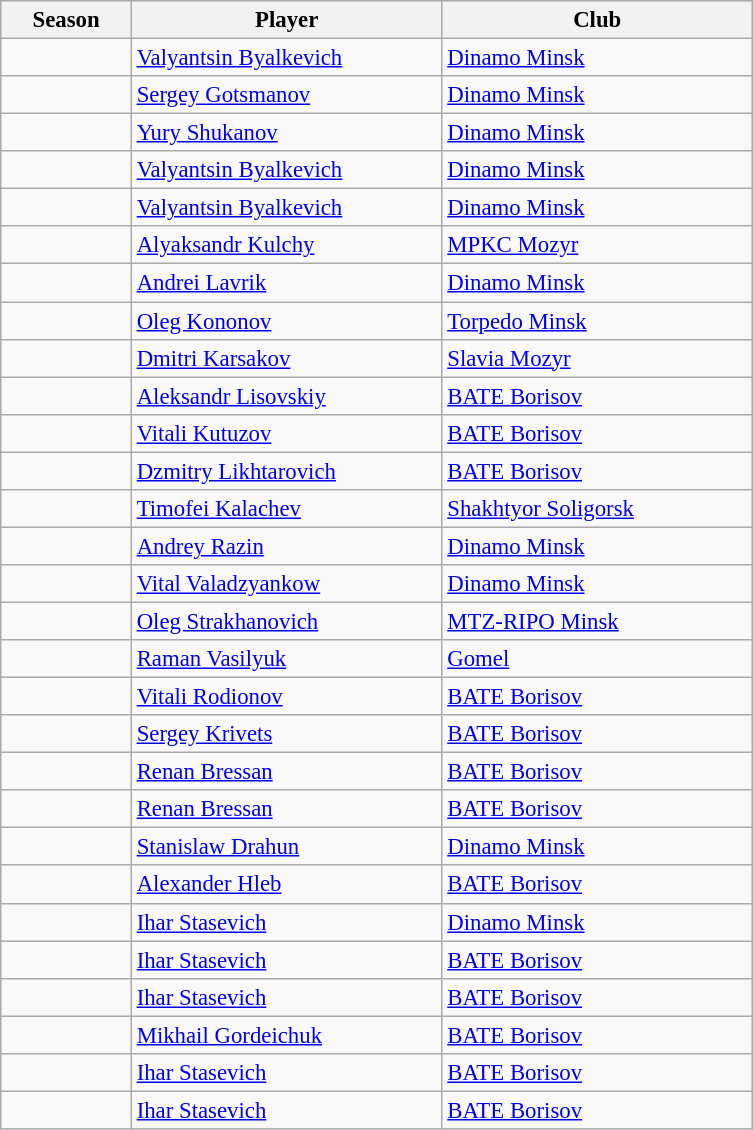<table class="wikitable" style="font-size:95%;">
<tr bgcolor="#CCCCCC" align="center">
<th width=80>Season</th>
<th width=200>Player</th>
<th width=200>Club</th>
</tr>
<tr>
<td></td>
<td> <a href='#'>Valyantsin Byalkevich</a></td>
<td><a href='#'>Dinamo Minsk</a></td>
</tr>
<tr>
<td></td>
<td> <a href='#'>Sergey Gotsmanov</a></td>
<td><a href='#'>Dinamo Minsk</a></td>
</tr>
<tr>
<td></td>
<td> <a href='#'>Yury Shukanov</a></td>
<td><a href='#'>Dinamo Minsk</a></td>
</tr>
<tr>
<td></td>
<td> <a href='#'>Valyantsin Byalkevich</a></td>
<td><a href='#'>Dinamo Minsk</a></td>
</tr>
<tr>
<td></td>
<td> <a href='#'>Valyantsin Byalkevich</a></td>
<td><a href='#'>Dinamo Minsk</a></td>
</tr>
<tr>
<td></td>
<td> <a href='#'>Alyaksandr Kulchy</a></td>
<td><a href='#'>MPKC Mozyr</a></td>
</tr>
<tr>
<td></td>
<td> <a href='#'>Andrei Lavrik</a></td>
<td><a href='#'>Dinamo Minsk</a></td>
</tr>
<tr>
<td></td>
<td> <a href='#'>Oleg Kononov</a></td>
<td><a href='#'>Torpedo Minsk</a></td>
</tr>
<tr>
<td></td>
<td> <a href='#'>Dmitri Karsakov</a></td>
<td><a href='#'>Slavia Mozyr</a></td>
</tr>
<tr>
<td></td>
<td> <a href='#'>Aleksandr Lisovskiy</a></td>
<td><a href='#'>BATE Borisov</a></td>
</tr>
<tr>
<td></td>
<td> <a href='#'>Vitali Kutuzov</a></td>
<td><a href='#'>BATE Borisov</a></td>
</tr>
<tr>
<td></td>
<td> <a href='#'>Dzmitry Likhtarovich</a></td>
<td><a href='#'>BATE Borisov</a></td>
</tr>
<tr>
<td></td>
<td> <a href='#'>Timofei Kalachev</a></td>
<td><a href='#'>Shakhtyor Soligorsk</a></td>
</tr>
<tr>
<td></td>
<td> <a href='#'>Andrey Razin</a></td>
<td><a href='#'>Dinamo Minsk</a></td>
</tr>
<tr>
<td></td>
<td> <a href='#'>Vital Valadzyankow</a></td>
<td><a href='#'>Dinamo Minsk</a></td>
</tr>
<tr>
<td></td>
<td> <a href='#'>Oleg Strakhanovich</a></td>
<td><a href='#'>MTZ-RIPO Minsk</a></td>
</tr>
<tr>
<td></td>
<td> <a href='#'>Raman Vasilyuk</a></td>
<td><a href='#'>Gomel</a></td>
</tr>
<tr>
<td></td>
<td> <a href='#'>Vitali Rodionov</a></td>
<td><a href='#'>BATE Borisov</a></td>
</tr>
<tr>
<td></td>
<td> <a href='#'>Sergey Krivets</a></td>
<td><a href='#'>BATE Borisov</a></td>
</tr>
<tr>
<td></td>
<td> <a href='#'>Renan Bressan</a></td>
<td><a href='#'>BATE Borisov</a></td>
</tr>
<tr>
<td></td>
<td> <a href='#'>Renan Bressan</a></td>
<td><a href='#'>BATE Borisov</a></td>
</tr>
<tr>
<td></td>
<td> <a href='#'>Stanislaw Drahun</a></td>
<td><a href='#'>Dinamo Minsk</a></td>
</tr>
<tr>
<td></td>
<td> <a href='#'>Alexander Hleb</a></td>
<td><a href='#'>BATE Borisov</a></td>
</tr>
<tr>
<td></td>
<td> <a href='#'>Ihar Stasevich</a></td>
<td><a href='#'>Dinamo Minsk</a></td>
</tr>
<tr>
<td></td>
<td> <a href='#'>Ihar Stasevich</a></td>
<td><a href='#'>BATE Borisov</a></td>
</tr>
<tr>
<td></td>
<td> <a href='#'>Ihar Stasevich</a></td>
<td><a href='#'>BATE Borisov</a></td>
</tr>
<tr>
<td></td>
<td> <a href='#'>Mikhail Gordeichuk</a></td>
<td><a href='#'>BATE Borisov</a></td>
</tr>
<tr>
<td></td>
<td> <a href='#'>Ihar Stasevich</a></td>
<td><a href='#'>BATE Borisov</a></td>
</tr>
<tr>
<td></td>
<td> <a href='#'>Ihar Stasevich</a></td>
<td><a href='#'>BATE Borisov</a></td>
</tr>
</table>
